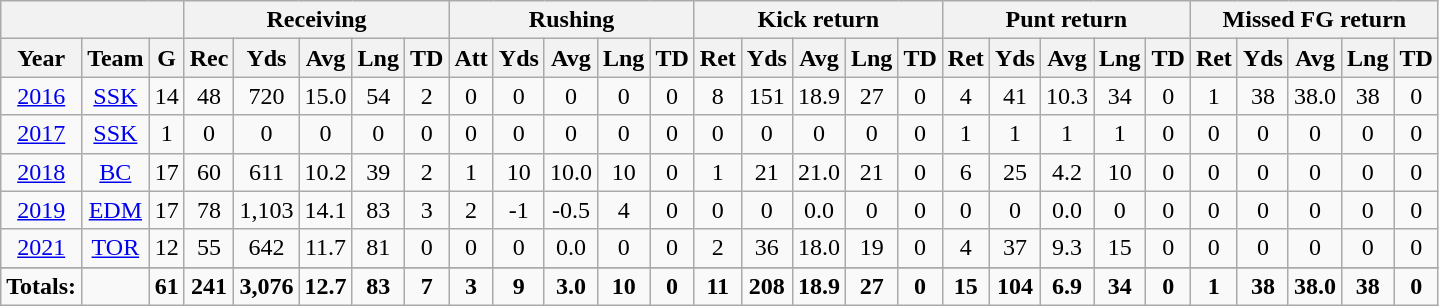<table class="wikitable" style="text-align:center">
<tr>
<th colspan="3"></th>
<th colspan="5">Receiving</th>
<th colspan="5">Rushing</th>
<th colspan="5">Kick return</th>
<th colspan="5">Punt return</th>
<th colspan="5">Missed FG return</th>
</tr>
<tr>
<th>Year</th>
<th>Team</th>
<th>G</th>
<th>Rec</th>
<th>Yds</th>
<th>Avg</th>
<th>Lng</th>
<th>TD</th>
<th>Att</th>
<th>Yds</th>
<th>Avg</th>
<th>Lng</th>
<th>TD</th>
<th>Ret</th>
<th>Yds</th>
<th>Avg</th>
<th>Lng</th>
<th>TD</th>
<th>Ret</th>
<th>Yds</th>
<th>Avg</th>
<th>Lng</th>
<th>TD</th>
<th>Ret</th>
<th>Yds</th>
<th>Avg</th>
<th>Lng</th>
<th>TD</th>
</tr>
<tr>
<td><a href='#'>2016</a></td>
<td><a href='#'>SSK</a></td>
<td>14</td>
<td>48</td>
<td>720</td>
<td>15.0</td>
<td>54</td>
<td>2</td>
<td>0</td>
<td>0</td>
<td>0</td>
<td>0</td>
<td>0</td>
<td>8</td>
<td>151</td>
<td>18.9</td>
<td>27</td>
<td>0</td>
<td>4</td>
<td>41</td>
<td>10.3</td>
<td>34</td>
<td>0</td>
<td>1</td>
<td>38</td>
<td>38.0</td>
<td>38</td>
<td>0</td>
</tr>
<tr>
<td><a href='#'>2017</a></td>
<td><a href='#'>SSK</a></td>
<td>1</td>
<td>0</td>
<td>0</td>
<td>0</td>
<td>0</td>
<td>0</td>
<td>0</td>
<td>0</td>
<td>0</td>
<td>0</td>
<td>0</td>
<td>0</td>
<td>0</td>
<td>0</td>
<td>0</td>
<td>0</td>
<td>1</td>
<td>1</td>
<td>1</td>
<td>1</td>
<td>0</td>
<td>0</td>
<td>0</td>
<td>0</td>
<td>0</td>
<td>0</td>
</tr>
<tr>
<td><a href='#'>2018</a></td>
<td><a href='#'>BC</a></td>
<td>17</td>
<td>60</td>
<td>611</td>
<td>10.2</td>
<td>39</td>
<td>2</td>
<td>1</td>
<td>10</td>
<td>10.0</td>
<td>10</td>
<td>0</td>
<td>1</td>
<td>21</td>
<td>21.0</td>
<td>21</td>
<td>0</td>
<td>6</td>
<td>25</td>
<td>4.2</td>
<td>10</td>
<td>0</td>
<td>0</td>
<td>0</td>
<td>0</td>
<td>0</td>
<td>0</td>
</tr>
<tr>
<td><a href='#'>2019</a></td>
<td><a href='#'>EDM</a></td>
<td>17</td>
<td>78</td>
<td>1,103</td>
<td>14.1</td>
<td>83</td>
<td>3</td>
<td>2</td>
<td>-1</td>
<td>-0.5</td>
<td>4</td>
<td>0</td>
<td>0</td>
<td>0</td>
<td>0.0</td>
<td>0</td>
<td>0</td>
<td>0</td>
<td>0</td>
<td>0.0</td>
<td>0</td>
<td>0</td>
<td>0</td>
<td>0</td>
<td>0</td>
<td>0</td>
<td>0</td>
</tr>
<tr>
<td><a href='#'>2021</a></td>
<td><a href='#'>TOR</a></td>
<td>12</td>
<td>55</td>
<td>642</td>
<td>11.7</td>
<td>81</td>
<td>0</td>
<td>0</td>
<td>0</td>
<td>0.0</td>
<td>0</td>
<td>0</td>
<td>2</td>
<td>36</td>
<td>18.0</td>
<td>19</td>
<td>0</td>
<td>4</td>
<td>37</td>
<td>9.3</td>
<td>15</td>
<td>0</td>
<td>0</td>
<td>0</td>
<td>0</td>
<td>0</td>
<td>0</td>
</tr>
<tr>
</tr>
<tr style="text-align:center;">
<td><strong>Totals:</strong></td>
<td></td>
<td><strong>61</strong></td>
<td><strong>241</strong></td>
<td><strong>3,076</strong></td>
<td><strong>12.7</strong></td>
<td><strong>83</strong></td>
<td><strong>7</strong></td>
<td><strong>3</strong></td>
<td><strong>9</strong></td>
<td><strong>3.0</strong></td>
<td><strong>10</strong></td>
<td><strong>0</strong></td>
<td><strong>11</strong></td>
<td><strong>208</strong></td>
<td><strong>18.9</strong></td>
<td><strong>27</strong></td>
<td><strong>0</strong></td>
<td><strong>15</strong></td>
<td><strong>104</strong></td>
<td><strong>6.9</strong></td>
<td><strong>34</strong></td>
<td><strong>0</strong></td>
<td><strong>1</strong></td>
<td><strong>38</strong></td>
<td><strong>38.0</strong></td>
<td><strong>38</strong></td>
<td><strong>0</strong></td>
</tr>
</table>
